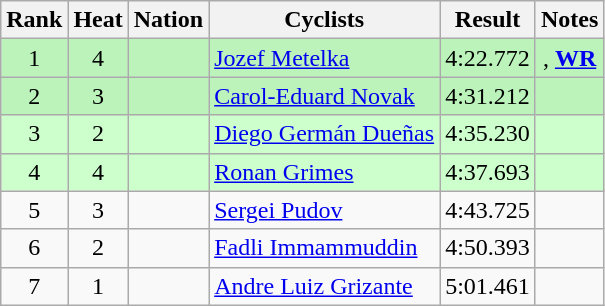<table class="wikitable sortable" style="text-align:center;">
<tr>
<th>Rank</th>
<th>Heat</th>
<th>Nation</th>
<th class="unsortable">Cyclists</th>
<th>Result</th>
<th class="unsortable">Notes</th>
</tr>
<tr bgcolor=bbf3bb>
<td>1</td>
<td>4</td>
<td align=left></td>
<td align=left><a href='#'>Jozef Metelka</a></td>
<td>4:22.772</td>
<td>, <strong><a href='#'>WR</a></strong></td>
</tr>
<tr bgcolor=bbf3bb>
<td>2</td>
<td>3</td>
<td align=left></td>
<td align=left><a href='#'>Carol-Eduard Novak</a></td>
<td>4:31.212</td>
<td></td>
</tr>
<tr bgcolor=ccffcc>
<td>3</td>
<td>2</td>
<td align=left></td>
<td align=left><a href='#'>Diego Germán Dueñas</a></td>
<td>4:35.230</td>
<td></td>
</tr>
<tr bgcolor=ccffcc>
<td>4</td>
<td>4</td>
<td align=left></td>
<td align=left><a href='#'>Ronan Grimes</a></td>
<td>4:37.693</td>
<td></td>
</tr>
<tr>
<td>5</td>
<td>3</td>
<td align=left></td>
<td align=left><a href='#'>Sergei Pudov</a></td>
<td>4:43.725</td>
<td></td>
</tr>
<tr>
<td>6</td>
<td>2</td>
<td align=left></td>
<td align=left><a href='#'>Fadli Immammuddin</a></td>
<td>4:50.393</td>
<td></td>
</tr>
<tr>
<td>7</td>
<td>1</td>
<td align=left></td>
<td align=left><a href='#'>Andre Luiz Grizante</a></td>
<td>5:01.461</td>
<td></td>
</tr>
</table>
